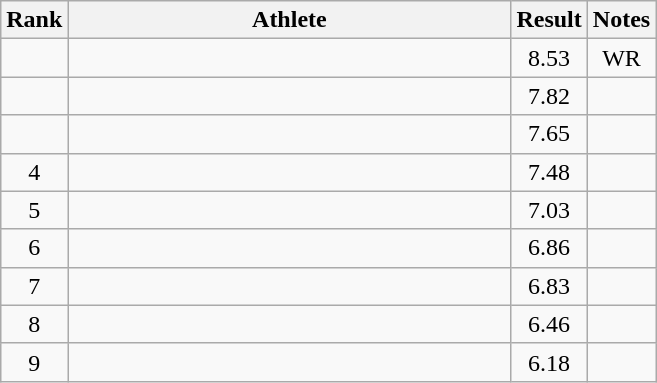<table class="wikitable" style="text-align:center">
<tr>
<th>Rank</th>
<th Style="width:18em">Athlete</th>
<th>Result</th>
<th>Notes</th>
</tr>
<tr>
<td></td>
<td style="text-align:left"></td>
<td>8.53</td>
<td>WR</td>
</tr>
<tr>
<td></td>
<td style="text-align:left"></td>
<td>7.82</td>
<td></td>
</tr>
<tr>
<td></td>
<td style="text-align:left"></td>
<td>7.65</td>
<td></td>
</tr>
<tr>
<td>4</td>
<td style="text-align:left"></td>
<td>7.48</td>
<td></td>
</tr>
<tr>
<td>5</td>
<td style="text-align:left"></td>
<td>7.03</td>
<td></td>
</tr>
<tr>
<td>6</td>
<td style="text-align:left"></td>
<td>6.86</td>
<td></td>
</tr>
<tr>
<td>7</td>
<td style="text-align:left"></td>
<td>6.83</td>
<td></td>
</tr>
<tr>
<td>8</td>
<td style="text-align:left"></td>
<td>6.46</td>
<td></td>
</tr>
<tr>
<td>9</td>
<td style="text-align:left"></td>
<td>6.18</td>
<td></td>
</tr>
</table>
